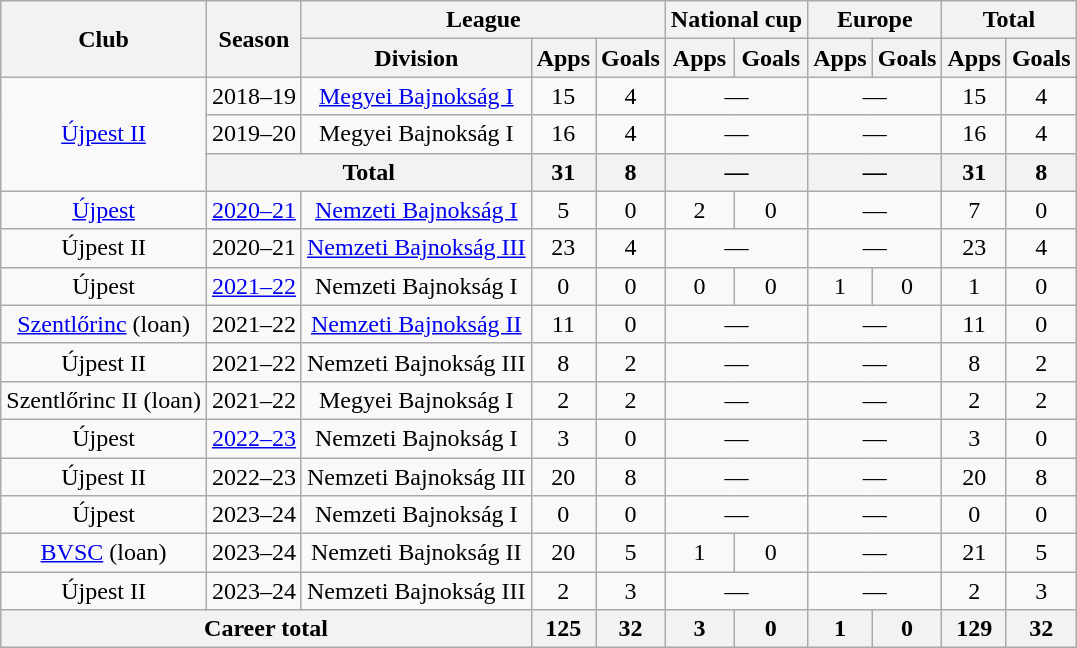<table class="wikitable" style="text-align: center;">
<tr>
<th rowspan="2">Club</th>
<th rowspan="2">Season</th>
<th colspan="3">League</th>
<th colspan="2">National cup</th>
<th colspan="2">Europe</th>
<th colspan="2">Total</th>
</tr>
<tr>
<th>Division</th>
<th>Apps</th>
<th>Goals</th>
<th>Apps</th>
<th>Goals</th>
<th>Apps</th>
<th>Goals</th>
<th>Apps</th>
<th>Goals</th>
</tr>
<tr>
<td rowspan="3"><a href='#'>Újpest II</a></td>
<td>2018–19</td>
<td><a href='#'>Megyei Bajnokság I</a></td>
<td>15</td>
<td>4</td>
<td colspan="2">—</td>
<td colspan="2">—</td>
<td>15</td>
<td>4</td>
</tr>
<tr>
<td>2019–20</td>
<td>Megyei Bajnokság I</td>
<td>16</td>
<td>4</td>
<td colspan="2">—</td>
<td colspan="2">—</td>
<td>16</td>
<td>4</td>
</tr>
<tr>
<th colspan="2">Total</th>
<th>31</th>
<th>8</th>
<th colspan="2">—</th>
<th colspan="2">—</th>
<th>31</th>
<th>8</th>
</tr>
<tr>
<td><a href='#'>Újpest</a></td>
<td><a href='#'>2020–21</a></td>
<td><a href='#'>Nemzeti Bajnokság I</a></td>
<td>5</td>
<td>0</td>
<td>2</td>
<td>0</td>
<td colspan="2">—</td>
<td>7</td>
<td>0</td>
</tr>
<tr>
<td>Újpest II</td>
<td>2020–21</td>
<td><a href='#'>Nemzeti Bajnokság III</a></td>
<td>23</td>
<td>4</td>
<td colspan="2">—</td>
<td colspan="2">—</td>
<td>23</td>
<td>4</td>
</tr>
<tr>
<td>Újpest</td>
<td><a href='#'>2021–22</a></td>
<td>Nemzeti Bajnokság I</td>
<td>0</td>
<td>0</td>
<td>0</td>
<td>0</td>
<td>1</td>
<td>0</td>
<td>1</td>
<td>0</td>
</tr>
<tr>
<td><a href='#'>Szentlőrinc</a> (loan)</td>
<td>2021–22</td>
<td><a href='#'>Nemzeti Bajnokság II</a></td>
<td>11</td>
<td>0</td>
<td colspan="2">—</td>
<td colspan="2">—</td>
<td>11</td>
<td>0</td>
</tr>
<tr>
<td>Újpest II</td>
<td>2021–22</td>
<td>Nemzeti Bajnokság III</td>
<td>8</td>
<td>2</td>
<td colspan="2">—</td>
<td colspan="2">—</td>
<td>8</td>
<td>2</td>
</tr>
<tr>
<td>Szentlőrinc II (loan)</td>
<td>2021–22</td>
<td>Megyei Bajnokság I</td>
<td>2</td>
<td>2</td>
<td colspan="2">—</td>
<td colspan="2">—</td>
<td>2</td>
<td>2</td>
</tr>
<tr>
<td>Újpest</td>
<td><a href='#'>2022–23</a></td>
<td>Nemzeti Bajnokság I</td>
<td>3</td>
<td>0</td>
<td colspan="2">—</td>
<td colspan="2">—</td>
<td>3</td>
<td>0</td>
</tr>
<tr>
<td>Újpest II</td>
<td>2022–23</td>
<td>Nemzeti Bajnokság III</td>
<td>20</td>
<td>8</td>
<td colspan="2">—</td>
<td colspan="2">—</td>
<td>20</td>
<td>8</td>
</tr>
<tr>
<td>Újpest</td>
<td>2023–24</td>
<td>Nemzeti Bajnokság I</td>
<td>0</td>
<td>0</td>
<td colspan="2">—</td>
<td colspan="2">—</td>
<td>0</td>
<td>0</td>
</tr>
<tr>
<td><a href='#'>BVSC</a> (loan)</td>
<td>2023–24</td>
<td>Nemzeti Bajnokság II</td>
<td>20</td>
<td>5</td>
<td>1</td>
<td>0</td>
<td colspan="2">—</td>
<td>21</td>
<td>5</td>
</tr>
<tr>
<td>Újpest II</td>
<td>2023–24</td>
<td>Nemzeti Bajnokság III</td>
<td>2</td>
<td>3</td>
<td colspan="2">—</td>
<td colspan="2">—</td>
<td>2</td>
<td>3</td>
</tr>
<tr>
<th colspan="3">Career total</th>
<th>125</th>
<th>32</th>
<th>3</th>
<th>0</th>
<th>1</th>
<th>0</th>
<th>129</th>
<th>32</th>
</tr>
</table>
